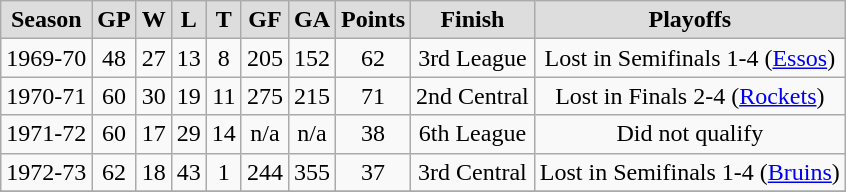<table class="wikitable">
<tr align="center"  bgcolor="#dddddd">
<td><strong>Season</strong></td>
<td><strong>GP </strong></td>
<td><strong> W </strong></td>
<td><strong> L </strong></td>
<td><strong> T </strong></td>
<td><strong>GF </strong></td>
<td><strong>GA </strong></td>
<td><strong>Points</strong></td>
<td><strong>Finish</strong></td>
<td><strong>Playoffs</strong></td>
</tr>
<tr align="center">
<td>1969-70</td>
<td>48</td>
<td>27</td>
<td>13</td>
<td>8</td>
<td>205</td>
<td>152</td>
<td>62</td>
<td>3rd League</td>
<td>Lost in Semifinals 1-4 (<a href='#'>Essos</a>)</td>
</tr>
<tr align="center">
<td>1970-71</td>
<td>60</td>
<td>30</td>
<td>19</td>
<td>11</td>
<td>275</td>
<td>215</td>
<td>71</td>
<td>2nd Central</td>
<td>Lost in Finals 2-4 (<a href='#'>Rockets</a>)</td>
</tr>
<tr align="center">
<td>1971-72</td>
<td>60</td>
<td>17</td>
<td>29</td>
<td>14</td>
<td>n/a</td>
<td>n/a</td>
<td>38</td>
<td>6th League</td>
<td>Did not qualify</td>
</tr>
<tr align="center">
<td>1972-73</td>
<td>62</td>
<td>18</td>
<td>43</td>
<td>1</td>
<td>244</td>
<td>355</td>
<td>37</td>
<td>3rd Central</td>
<td>Lost in Semifinals 1-4 (<a href='#'>Bruins</a>)</td>
</tr>
<tr align="center">
</tr>
</table>
